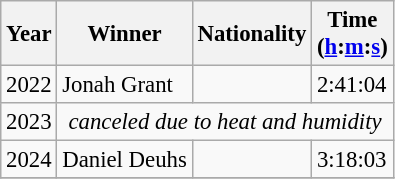<table class="wikitable sortable" style="font-size: 95%">
<tr>
<th>Year</th>
<th>Winner</th>
<th>Nationality</th>
<th>Time<br>(<a href='#'>h</a>:<a href='#'>m</a>:<a href='#'>s</a>)</th>
</tr>
<tr>
<td>2022</td>
<td>Jonah Grant</td>
<td></td>
<td>2:41:04</td>
</tr>
<tr>
<td>2023</td>
<td colspan="3" align="center"><em>canceled due to heat and humidity</em></td>
</tr>
<tr>
<td>2024</td>
<td>Daniel Deuhs</td>
<td></td>
<td>3:18:03</td>
</tr>
<tr>
</tr>
</table>
